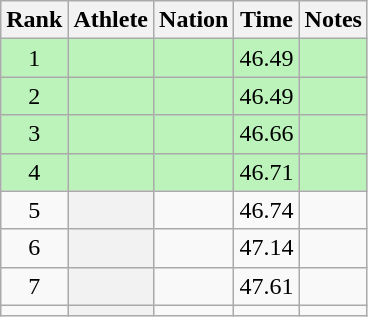<table class="wikitable plainrowheaders sortable" style="text-align:center;">
<tr>
<th scope=col>Rank</th>
<th scope=col>Athlete</th>
<th scope=col>Nation</th>
<th scope=col>Time</th>
<th scope=col>Notes</th>
</tr>
<tr bgcolor=#bbf3bb>
<td>1</td>
<th scope=row style="background:#bbf3bb; text-align:left;"></th>
<td align=left></td>
<td>46.49</td>
<td></td>
</tr>
<tr bgcolor=#bbf3bb>
<td>2</td>
<th scope=row style="background:#bbf3bb; text-align:left;"></th>
<td align=left></td>
<td>46.49</td>
<td></td>
</tr>
<tr bgcolor=#bbf3bb>
<td>3</td>
<th scope=row style="background:#bbf3bb; text-align:left;"></th>
<td align=left></td>
<td>46.66</td>
<td></td>
</tr>
<tr bgcolor=#bbf3bb>
<td>4</td>
<th scope=row style="background:#bbf3bb; text-align:left;"></th>
<td align=left></td>
<td>46.71</td>
<td></td>
</tr>
<tr>
<td>5</td>
<th scope=row style=text-align:left;></th>
<td align=left></td>
<td>46.74</td>
<td></td>
</tr>
<tr>
<td>6</td>
<th scope=row style=text-align:left;></th>
<td align=left></td>
<td>47.14</td>
<td></td>
</tr>
<tr>
<td>7</td>
<th scope=row style=text-align:left;></th>
<td align=left></td>
<td>47.61</td>
<td></td>
</tr>
<tr>
<td></td>
<th scope=row style=text-align:left;></th>
<td align=left></td>
<td></td>
<td></td>
</tr>
</table>
